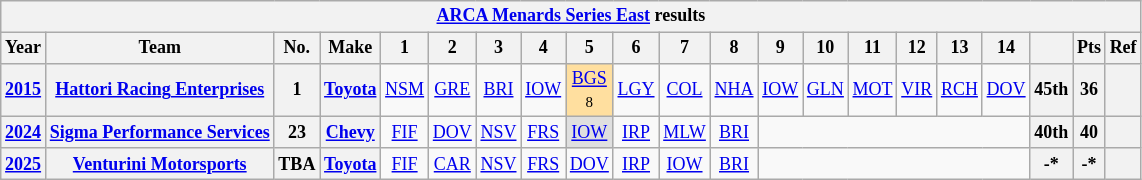<table class="wikitable" style="text-align:center; font-size:75%">
<tr>
<th colspan=21><a href='#'>ARCA Menards Series East</a> results</th>
</tr>
<tr>
<th>Year</th>
<th>Team</th>
<th>No.</th>
<th>Make</th>
<th>1</th>
<th>2</th>
<th>3</th>
<th>4</th>
<th>5</th>
<th>6</th>
<th>7</th>
<th>8</th>
<th>9</th>
<th>10</th>
<th>11</th>
<th>12</th>
<th>13</th>
<th>14</th>
<th></th>
<th>Pts</th>
<th>Ref</th>
</tr>
<tr>
<th><a href='#'>2015</a></th>
<th><a href='#'>Hattori Racing Enterprises</a></th>
<th>1</th>
<th><a href='#'>Toyota</a></th>
<td><a href='#'>NSM</a></td>
<td><a href='#'>GRE</a></td>
<td><a href='#'>BRI</a></td>
<td><a href='#'>IOW</a></td>
<td style="background:#FFDF9F;"><a href='#'>BGS</a><br><small>8</small></td>
<td><a href='#'>LGY</a></td>
<td><a href='#'>COL</a></td>
<td><a href='#'>NHA</a></td>
<td><a href='#'>IOW</a></td>
<td><a href='#'>GLN</a></td>
<td><a href='#'>MOT</a></td>
<td><a href='#'>VIR</a></td>
<td><a href='#'>RCH</a></td>
<td><a href='#'>DOV</a></td>
<th>45th</th>
<th>36</th>
<th></th>
</tr>
<tr>
<th><a href='#'>2024</a></th>
<th><a href='#'>Sigma Performance Services</a></th>
<th>23</th>
<th><a href='#'>Chevy</a></th>
<td><a href='#'>FIF</a></td>
<td><a href='#'>DOV</a></td>
<td><a href='#'>NSV</a></td>
<td><a href='#'>FRS</a></td>
<td style="background:#DFDFDF;"><a href='#'>IOW</a><br></td>
<td><a href='#'>IRP</a></td>
<td><a href='#'>MLW</a></td>
<td><a href='#'>BRI</a></td>
<td colspan="6"></td>
<th>40th</th>
<th>40</th>
<th></th>
</tr>
<tr>
<th><a href='#'>2025</a></th>
<th><a href='#'>Venturini Motorsports</a></th>
<th>TBA</th>
<th><a href='#'>Toyota</a></th>
<td><a href='#'>FIF</a></td>
<td><a href='#'>CAR</a></td>
<td><a href='#'>NSV</a></td>
<td><a href='#'>FRS</a></td>
<td><a href='#'>DOV</a></td>
<td><a href='#'>IRP</a></td>
<td><a href='#'>IOW</a></td>
<td><a href='#'>BRI</a></td>
<td colspan=6></td>
<th>-*</th>
<th>-*</th>
<th></th>
</tr>
</table>
